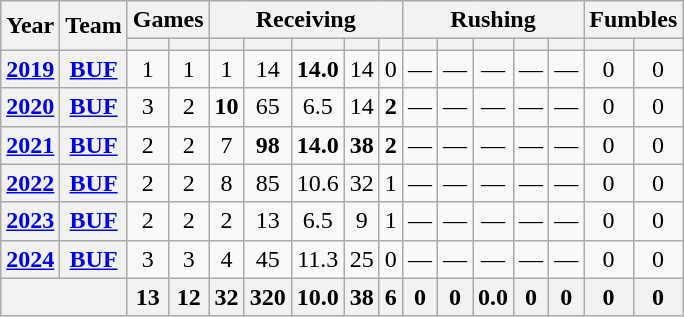<table class= "wikitable" style="text-align:center;">
<tr>
<th rowspan="2">Year</th>
<th rowspan="2">Team</th>
<th colspan="2">Games</th>
<th colspan="5">Receiving</th>
<th colspan="5">Rushing</th>
<th colspan="2">Fumbles</th>
</tr>
<tr>
<th></th>
<th></th>
<th></th>
<th></th>
<th></th>
<th></th>
<th></th>
<th></th>
<th></th>
<th></th>
<th></th>
<th></th>
<th></th>
<th></th>
</tr>
<tr>
<th><a href='#'>2019</a></th>
<th><a href='#'>BUF</a></th>
<td>1</td>
<td>1</td>
<td>1</td>
<td>14</td>
<td><strong>14.0</strong></td>
<td>14</td>
<td>0</td>
<td>—</td>
<td>—</td>
<td>—</td>
<td>—</td>
<td>—</td>
<td>0</td>
<td>0</td>
</tr>
<tr>
<th><a href='#'>2020</a></th>
<th><a href='#'>BUF</a></th>
<td>3</td>
<td>2</td>
<td><strong>10</strong></td>
<td>65</td>
<td>6.5</td>
<td>14</td>
<td><strong>2</strong></td>
<td>—</td>
<td>—</td>
<td>—</td>
<td>—</td>
<td>—</td>
<td>0</td>
<td>0</td>
</tr>
<tr>
<th><a href='#'>2021</a></th>
<th><a href='#'>BUF</a></th>
<td>2</td>
<td>2</td>
<td>7</td>
<td><strong>98</strong></td>
<td><strong>14.0</strong></td>
<td><strong>38</strong></td>
<td><strong>2</strong></td>
<td>—</td>
<td>—</td>
<td>—</td>
<td>—</td>
<td>—</td>
<td>0</td>
<td>0</td>
</tr>
<tr>
<th><a href='#'>2022</a></th>
<th><a href='#'>BUF</a></th>
<td>2</td>
<td>2</td>
<td>8</td>
<td>85</td>
<td>10.6</td>
<td>32</td>
<td>1</td>
<td>—</td>
<td>—</td>
<td>—</td>
<td>—</td>
<td>—</td>
<td>0</td>
<td>0</td>
</tr>
<tr>
<th><a href='#'>2023</a></th>
<th><a href='#'>BUF</a></th>
<td>2</td>
<td>2</td>
<td>2</td>
<td>13</td>
<td>6.5</td>
<td>9</td>
<td>1</td>
<td>—</td>
<td>—</td>
<td>—</td>
<td>—</td>
<td>—</td>
<td>0</td>
<td>0</td>
</tr>
<tr>
<th><a href='#'>2024</a></th>
<th><a href='#'>BUF</a></th>
<td>3</td>
<td>3</td>
<td>4</td>
<td>45</td>
<td>11.3</td>
<td>25</td>
<td>0</td>
<td>—</td>
<td>—</td>
<td>—</td>
<td>—</td>
<td>—</td>
<td>0</td>
<td>0</td>
</tr>
<tr>
<th colspan="2"></th>
<th>13</th>
<th>12</th>
<th>32</th>
<th>320</th>
<th>10.0</th>
<th>38</th>
<th>6</th>
<th>0</th>
<th>0</th>
<th>0.0</th>
<th>0</th>
<th>0</th>
<th>0</th>
<th>0</th>
</tr>
</table>
